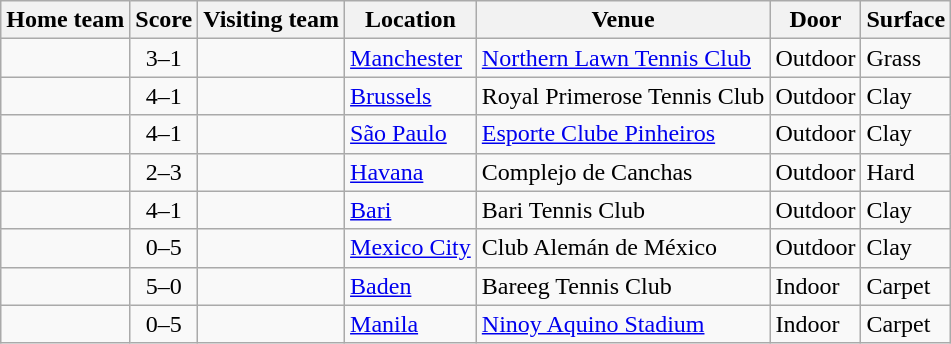<table class="wikitable" style="border:1px solid #aaa;">
<tr>
<th>Home team</th>
<th>Score</th>
<th>Visiting team</th>
<th>Location</th>
<th>Venue</th>
<th>Door</th>
<th>Surface</th>
</tr>
<tr>
<td><strong></strong></td>
<td style="text-align:center;">3–1</td>
<td></td>
<td><a href='#'>Manchester</a></td>
<td><a href='#'>Northern Lawn Tennis Club</a></td>
<td>Outdoor</td>
<td>Grass</td>
</tr>
<tr>
<td><strong></strong></td>
<td style="text-align:center;">4–1</td>
<td></td>
<td><a href='#'>Brussels</a></td>
<td>Royal Primerose Tennis Club</td>
<td>Outdoor</td>
<td>Clay</td>
</tr>
<tr>
<td><strong></strong></td>
<td style="text-align:center;">4–1</td>
<td></td>
<td><a href='#'>São Paulo</a></td>
<td><a href='#'>Esporte Clube Pinheiros</a></td>
<td>Outdoor</td>
<td>Clay</td>
</tr>
<tr>
<td></td>
<td style="text-align:center;">2–3</td>
<td><strong></strong></td>
<td><a href='#'>Havana</a></td>
<td>Complejo de Canchas</td>
<td>Outdoor</td>
<td>Hard</td>
</tr>
<tr>
<td><strong></strong></td>
<td style="text-align:center;">4–1</td>
<td></td>
<td><a href='#'>Bari</a></td>
<td>Bari Tennis Club</td>
<td>Outdoor</td>
<td>Clay</td>
</tr>
<tr>
<td></td>
<td style="text-align:center;">0–5</td>
<td><strong></strong></td>
<td><a href='#'>Mexico City</a></td>
<td>Club Alemán de México</td>
<td>Outdoor</td>
<td>Clay</td>
</tr>
<tr>
<td><strong></strong></td>
<td style="text-align:center;">5–0</td>
<td></td>
<td><a href='#'>Baden</a></td>
<td>Bareeg Tennis Club</td>
<td>Indoor</td>
<td>Carpet</td>
</tr>
<tr>
<td></td>
<td style="text-align:center;">0–5</td>
<td><strong></strong></td>
<td><a href='#'>Manila</a></td>
<td><a href='#'>Ninoy Aquino Stadium</a></td>
<td>Indoor</td>
<td>Carpet</td>
</tr>
</table>
